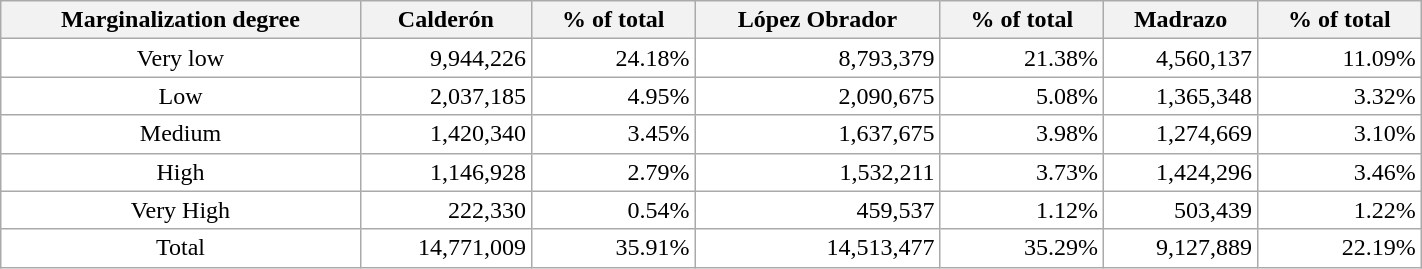<table class="wikitable" style="background:white; margin:auto; width:75%;">
<tr>
<th>Marginalization degree</th>
<th>Calderón</th>
<th>% of total</th>
<th>López Obrador</th>
<th>% of total</th>
<th>Madrazo</th>
<th>% of total</th>
</tr>
<tr>
<td align="center">Very low</td>
<td align="right">9,944,226</td>
<td align="right">24.18%</td>
<td align="right">8,793,379</td>
<td align="right">21.38%</td>
<td align="right">4,560,137</td>
<td align="right">11.09%</td>
</tr>
<tr>
<td align="center">Low</td>
<td align="right">2,037,185</td>
<td align="right">4.95%</td>
<td align="right">2,090,675</td>
<td align="right">5.08%</td>
<td align="right">1,365,348</td>
<td align="right">3.32%</td>
</tr>
<tr>
<td align="center">Medium</td>
<td align="right">1,420,340</td>
<td align="right">3.45%</td>
<td align="right">1,637,675</td>
<td align="right">3.98%</td>
<td align="right">1,274,669</td>
<td align="right">3.10%</td>
</tr>
<tr>
<td align="center">High</td>
<td align="right">1,146,928</td>
<td align="right">2.79%</td>
<td align="right">1,532,211</td>
<td align="right">3.73%</td>
<td align="right">1,424,296</td>
<td align="right">3.46%</td>
</tr>
<tr>
<td align="center">Very High</td>
<td align="right">222,330</td>
<td align="right">0.54%</td>
<td align="right">459,537</td>
<td align="right">1.12%</td>
<td align="right">503,439</td>
<td align="right">1.22%</td>
</tr>
<tr>
<td align="center">Total</td>
<td align="right">14,771,009</td>
<td align="right">35.91%</td>
<td align="right">14,513,477</td>
<td align="right">35.29%</td>
<td align="right">9,127,889</td>
<td align="right">22.19%</td>
</tr>
</table>
